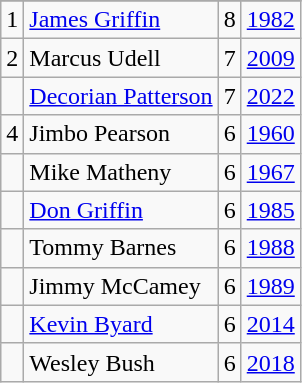<table class="wikitable">
<tr>
</tr>
<tr>
<td>1</td>
<td><a href='#'>James Griffin</a></td>
<td>8</td>
<td><a href='#'>1982</a></td>
</tr>
<tr>
<td>2</td>
<td>Marcus Udell</td>
<td>7</td>
<td><a href='#'>2009</a></td>
</tr>
<tr>
<td></td>
<td><a href='#'>Decorian Patterson</a></td>
<td>7</td>
<td><a href='#'>2022</a></td>
</tr>
<tr>
<td>4</td>
<td>Jimbo Pearson</td>
<td>6</td>
<td><a href='#'>1960</a></td>
</tr>
<tr>
<td></td>
<td>Mike Matheny</td>
<td>6</td>
<td><a href='#'>1967</a></td>
</tr>
<tr>
<td></td>
<td><a href='#'>Don Griffin</a></td>
<td>6</td>
<td><a href='#'>1985</a></td>
</tr>
<tr>
<td></td>
<td>Tommy Barnes</td>
<td>6</td>
<td><a href='#'>1988</a></td>
</tr>
<tr>
<td></td>
<td>Jimmy McCamey</td>
<td>6</td>
<td><a href='#'>1989</a></td>
</tr>
<tr>
<td></td>
<td><a href='#'>Kevin Byard</a></td>
<td>6</td>
<td><a href='#'>2014</a></td>
</tr>
<tr>
<td></td>
<td>Wesley Bush</td>
<td>6</td>
<td><a href='#'>2018</a></td>
</tr>
</table>
